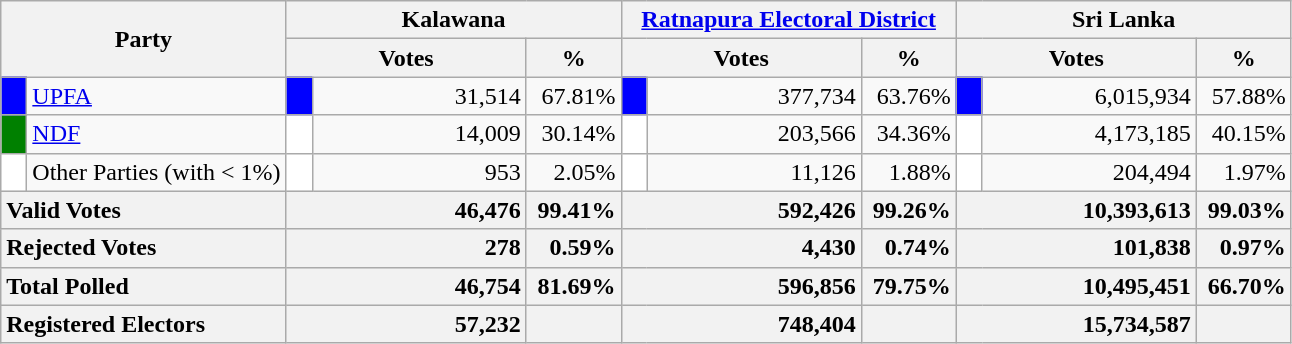<table class="wikitable">
<tr>
<th colspan="2" width="144px"rowspan="2">Party</th>
<th colspan="3" width="216px">Kalawana</th>
<th colspan="3" width="216px"><a href='#'>Ratnapura Electoral District</a></th>
<th colspan="3" width="216px">Sri Lanka</th>
</tr>
<tr>
<th colspan="2" width="144px">Votes</th>
<th>%</th>
<th colspan="2" width="144px">Votes</th>
<th>%</th>
<th colspan="2" width="144px">Votes</th>
<th>%</th>
</tr>
<tr>
<td style="background-color:blue;" width="10px"></td>
<td style="text-align:left;"><a href='#'>UPFA</a></td>
<td style="background-color:blue;" width="10px"></td>
<td style="text-align:right;">31,514</td>
<td style="text-align:right;">67.81%</td>
<td style="background-color:blue;" width="10px"></td>
<td style="text-align:right;">377,734</td>
<td style="text-align:right;">63.76%</td>
<td style="background-color:blue;" width="10px"></td>
<td style="text-align:right;">6,015,934</td>
<td style="text-align:right;">57.88%</td>
</tr>
<tr>
<td style="background-color:green;" width="10px"></td>
<td style="text-align:left;"><a href='#'>NDF</a></td>
<td style="background-color:white;" width="10px"></td>
<td style="text-align:right;">14,009</td>
<td style="text-align:right;">30.14%</td>
<td style="background-color:white;" width="10px"></td>
<td style="text-align:right;">203,566</td>
<td style="text-align:right;">34.36%</td>
<td style="background-color:white;" width="10px"></td>
<td style="text-align:right;">4,173,185</td>
<td style="text-align:right;">40.15%</td>
</tr>
<tr>
<td style="background-color:white;" width="10px"></td>
<td style="text-align:left;">Other Parties (with < 1%)</td>
<td style="background-color:white;" width="10px"></td>
<td style="text-align:right;">953</td>
<td style="text-align:right;">2.05%</td>
<td style="background-color:white;" width="10px"></td>
<td style="text-align:right;">11,126</td>
<td style="text-align:right;">1.88%</td>
<td style="background-color:white;" width="10px"></td>
<td style="text-align:right;">204,494</td>
<td style="text-align:right;">1.97%</td>
</tr>
<tr>
<th colspan="2" width="144px"style="text-align:left;">Valid Votes</th>
<th style="text-align:right;"colspan="2" width="144px">46,476</th>
<th style="text-align:right;">99.41%</th>
<th style="text-align:right;"colspan="2" width="144px">592,426</th>
<th style="text-align:right;">99.26%</th>
<th style="text-align:right;"colspan="2" width="144px">10,393,613</th>
<th style="text-align:right;">99.03%</th>
</tr>
<tr>
<th colspan="2" width="144px"style="text-align:left;">Rejected Votes</th>
<th style="text-align:right;"colspan="2" width="144px">278</th>
<th style="text-align:right;">0.59%</th>
<th style="text-align:right;"colspan="2" width="144px">4,430</th>
<th style="text-align:right;">0.74%</th>
<th style="text-align:right;"colspan="2" width="144px">101,838</th>
<th style="text-align:right;">0.97%</th>
</tr>
<tr>
<th colspan="2" width="144px"style="text-align:left;">Total Polled</th>
<th style="text-align:right;"colspan="2" width="144px">46,754</th>
<th style="text-align:right;">81.69%</th>
<th style="text-align:right;"colspan="2" width="144px">596,856</th>
<th style="text-align:right;">79.75%</th>
<th style="text-align:right;"colspan="2" width="144px">10,495,451</th>
<th style="text-align:right;">66.70%</th>
</tr>
<tr>
<th colspan="2" width="144px"style="text-align:left;">Registered Electors</th>
<th style="text-align:right;"colspan="2" width="144px">57,232</th>
<th></th>
<th style="text-align:right;"colspan="2" width="144px">748,404</th>
<th></th>
<th style="text-align:right;"colspan="2" width="144px">15,734,587</th>
<th></th>
</tr>
</table>
